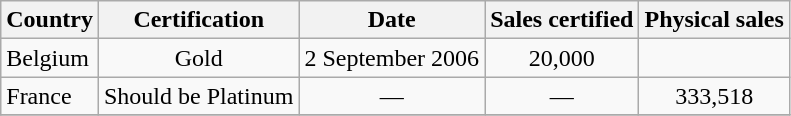<table class="wikitable sortable">
<tr>
<th>Country</th>
<th>Certification</th>
<th>Date</th>
<th>Sales certified</th>
<th>Physical sales</th>
</tr>
<tr>
<td>Belgium</td>
<td align="center">Gold</td>
<td align="center">2 September 2006</td>
<td align="center">20,000</td>
<td align="center"></td>
</tr>
<tr>
<td>France</td>
<td align="center">Should be Platinum</td>
<td align="center">—</td>
<td align="center">—</td>
<td align="center">333,518</td>
</tr>
<tr>
</tr>
</table>
